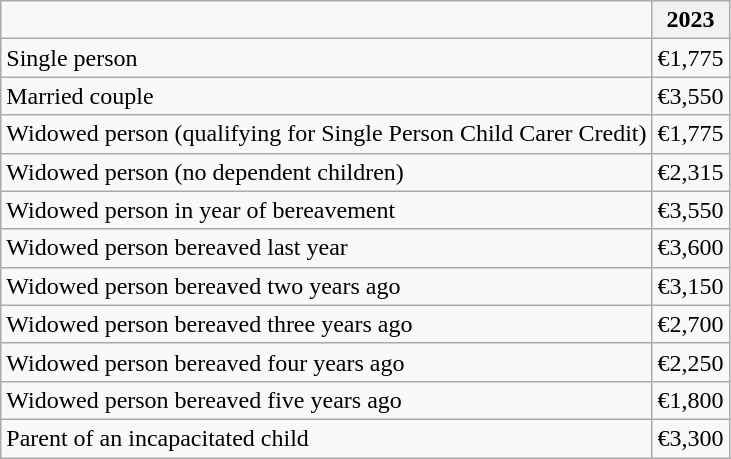<table class="wikitable" border="border">
<tr>
<td></td>
<th scope="col">2023</th>
</tr>
<tr>
<td>Single person</td>
<td>€1,775</td>
</tr>
<tr>
<td>Married couple</td>
<td>€3,550</td>
</tr>
<tr>
<td>Widowed person (qualifying for Single Person Child Carer Credit)</td>
<td>€1,775</td>
</tr>
<tr>
<td>Widowed person (no dependent children)</td>
<td>€2,315</td>
</tr>
<tr>
<td>Widowed person in year of bereavement</td>
<td>€3,550</td>
</tr>
<tr>
<td>Widowed person bereaved last year</td>
<td>€3,600</td>
</tr>
<tr>
<td>Widowed person bereaved two years ago</td>
<td>€3,150</td>
</tr>
<tr>
<td>Widowed person bereaved three years ago</td>
<td>€2,700</td>
</tr>
<tr>
<td>Widowed person bereaved four years ago</td>
<td>€2,250</td>
</tr>
<tr>
<td>Widowed person bereaved five years ago</td>
<td>€1,800</td>
</tr>
<tr>
<td>Parent of an incapacitated child</td>
<td>€3,300</td>
</tr>
</table>
